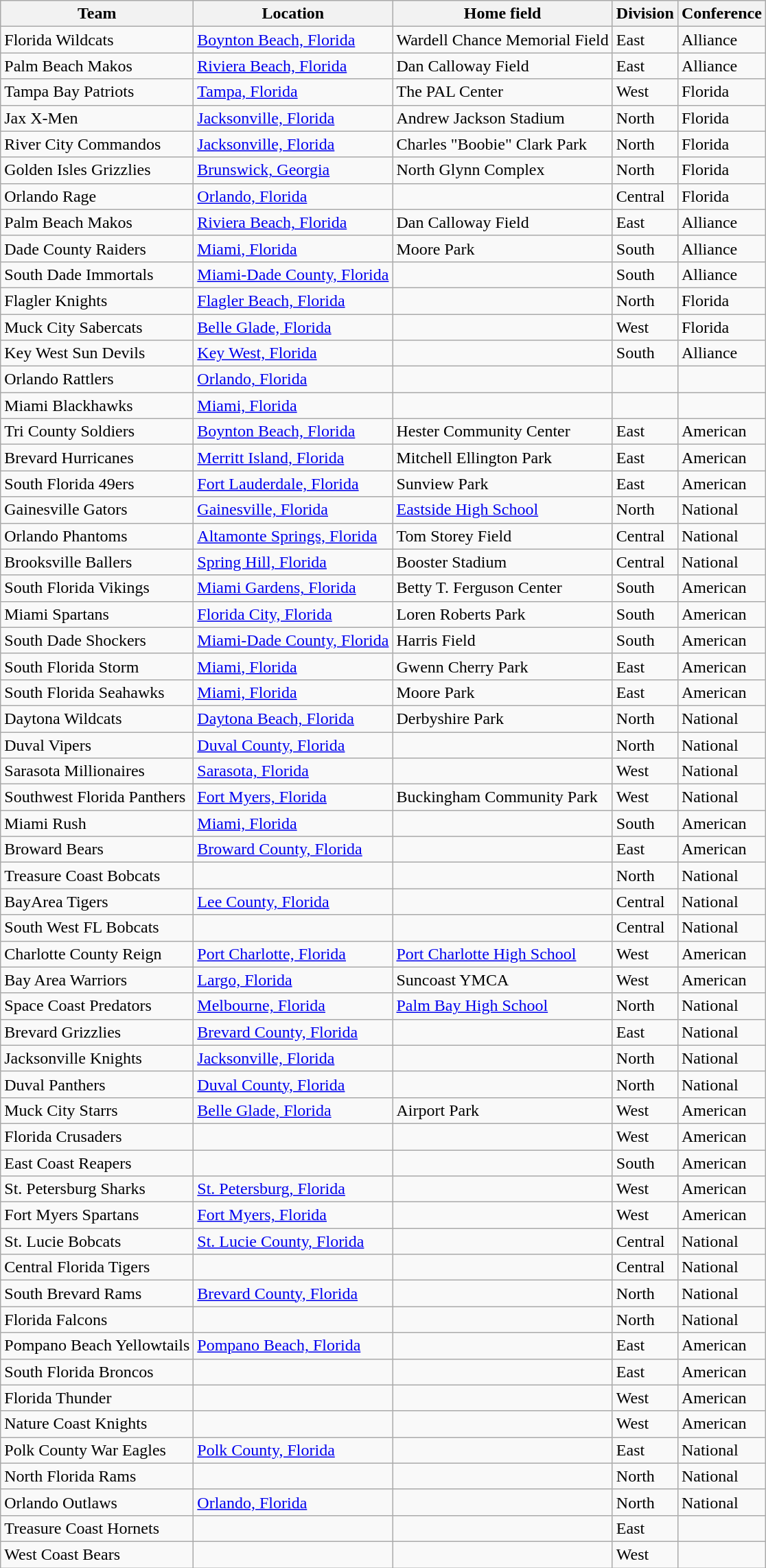<table class="wikitable">
<tr>
<th>Team</th>
<th>Location</th>
<th>Home field</th>
<th>Division</th>
<th>Conference</th>
</tr>
<tr>
<td>Florida Wildcats</td>
<td><a href='#'>Boynton Beach, Florida</a></td>
<td>Wardell Chance Memorial Field</td>
<td>East</td>
<td>Alliance</td>
</tr>
<tr>
<td>Palm Beach Makos</td>
<td><a href='#'>Riviera Beach, Florida</a></td>
<td>Dan Calloway Field</td>
<td>East</td>
<td>Alliance</td>
</tr>
<tr>
<td>Tampa Bay Patriots</td>
<td><a href='#'>Tampa, Florida</a></td>
<td>The PAL Center</td>
<td>West</td>
<td>Florida</td>
</tr>
<tr>
<td>Jax X-Men</td>
<td><a href='#'>Jacksonville, Florida</a></td>
<td>Andrew Jackson Stadium</td>
<td>North</td>
<td>Florida</td>
</tr>
<tr>
<td>River City Commandos</td>
<td><a href='#'>Jacksonville, Florida</a></td>
<td>Charles "Boobie" Clark Park</td>
<td>North</td>
<td>Florida</td>
</tr>
<tr>
<td>Golden Isles Grizzlies</td>
<td><a href='#'>Brunswick, Georgia</a></td>
<td>North Glynn Complex</td>
<td>North</td>
<td>Florida</td>
</tr>
<tr>
<td>Orlando Rage</td>
<td><a href='#'>Orlando, Florida</a></td>
<td></td>
<td>Central</td>
<td>Florida</td>
</tr>
<tr>
<td>Palm Beach Makos</td>
<td><a href='#'>Riviera Beach, Florida</a></td>
<td>Dan Calloway Field</td>
<td>East</td>
<td>Alliance</td>
</tr>
<tr>
<td>Dade County Raiders</td>
<td><a href='#'>Miami, Florida</a></td>
<td>Moore Park</td>
<td>South</td>
<td>Alliance</td>
</tr>
<tr>
<td>South Dade Immortals</td>
<td><a href='#'>Miami-Dade County, Florida</a></td>
<td></td>
<td>South</td>
<td>Alliance</td>
</tr>
<tr>
<td>Flagler Knights</td>
<td><a href='#'>Flagler Beach, Florida</a></td>
<td></td>
<td>North</td>
<td>Florida</td>
</tr>
<tr>
<td>Muck City Sabercats</td>
<td><a href='#'>Belle Glade, Florida</a></td>
<td></td>
<td>West</td>
<td>Florida</td>
</tr>
<tr>
<td>Key West Sun Devils</td>
<td><a href='#'>Key West, Florida</a></td>
<td></td>
<td>South</td>
<td>Alliance</td>
</tr>
<tr>
<td>Orlando Rattlers</td>
<td><a href='#'>Orlando, Florida</a></td>
<td></td>
<td></td>
<td></td>
</tr>
<tr>
<td>Miami Blackhawks</td>
<td><a href='#'>Miami, Florida</a></td>
<td></td>
<td></td>
<td></td>
</tr>
<tr>
<td>Tri County Soldiers</td>
<td><a href='#'>Boynton Beach, Florida</a></td>
<td>Hester Community Center</td>
<td>East</td>
<td>American</td>
</tr>
<tr>
<td>Brevard Hurricanes</td>
<td><a href='#'>Merritt Island, Florida</a></td>
<td>Mitchell Ellington Park</td>
<td>East</td>
<td>American</td>
</tr>
<tr>
<td>South Florida 49ers</td>
<td><a href='#'>Fort Lauderdale, Florida</a></td>
<td>Sunview Park</td>
<td>East</td>
<td>American</td>
</tr>
<tr>
<td>Gainesville Gators</td>
<td><a href='#'>Gainesville, Florida</a></td>
<td><a href='#'>Eastside High School</a></td>
<td>North</td>
<td>National</td>
</tr>
<tr>
<td>Orlando Phantoms</td>
<td><a href='#'>Altamonte Springs, Florida</a></td>
<td>Tom Storey Field</td>
<td>Central</td>
<td>National</td>
</tr>
<tr>
<td>Brooksville Ballers</td>
<td><a href='#'>Spring Hill, Florida</a></td>
<td>Booster Stadium</td>
<td>Central</td>
<td>National</td>
</tr>
<tr>
<td>South Florida Vikings</td>
<td><a href='#'>Miami Gardens, Florida</a></td>
<td>Betty T. Ferguson Center</td>
<td>South</td>
<td>American</td>
</tr>
<tr>
<td>Miami Spartans</td>
<td><a href='#'>Florida City, Florida</a></td>
<td>Loren Roberts Park</td>
<td>South</td>
<td>American</td>
</tr>
<tr>
<td>South Dade Shockers</td>
<td><a href='#'>Miami-Dade County, Florida</a></td>
<td>Harris Field</td>
<td>South</td>
<td>American</td>
</tr>
<tr>
<td>South Florida Storm</td>
<td><a href='#'>Miami, Florida</a></td>
<td>Gwenn Cherry Park</td>
<td>East</td>
<td>American</td>
</tr>
<tr>
<td>South Florida Seahawks</td>
<td><a href='#'>Miami, Florida</a></td>
<td>Moore Park</td>
<td>East</td>
<td>American</td>
</tr>
<tr>
<td>Daytona Wildcats</td>
<td><a href='#'>Daytona Beach, Florida</a></td>
<td>Derbyshire Park</td>
<td>North</td>
<td>National</td>
</tr>
<tr>
<td>Duval Vipers</td>
<td><a href='#'>Duval County, Florida</a></td>
<td></td>
<td>North</td>
<td>National</td>
</tr>
<tr>
<td>Sarasota Millionaires</td>
<td><a href='#'>Sarasota, Florida</a></td>
<td></td>
<td>West</td>
<td>National</td>
</tr>
<tr>
<td>Southwest Florida Panthers</td>
<td><a href='#'>Fort Myers, Florida</a></td>
<td>Buckingham Community Park</td>
<td>West</td>
<td>National</td>
</tr>
<tr>
<td>Miami Rush</td>
<td><a href='#'>Miami, Florida</a></td>
<td></td>
<td>South</td>
<td>American</td>
</tr>
<tr>
<td>Broward Bears</td>
<td><a href='#'>Broward County, Florida</a></td>
<td></td>
<td>East</td>
<td>American</td>
</tr>
<tr>
<td>Treasure Coast Bobcats</td>
<td></td>
<td></td>
<td>North</td>
<td>National</td>
</tr>
<tr>
<td>BayArea Tigers</td>
<td><a href='#'>Lee County, Florida</a></td>
<td></td>
<td>Central</td>
<td>National</td>
</tr>
<tr>
<td>South West FL Bobcats</td>
<td></td>
<td></td>
<td>Central</td>
<td>National</td>
</tr>
<tr>
<td>Charlotte County Reign</td>
<td><a href='#'>Port Charlotte, Florida</a></td>
<td><a href='#'>Port Charlotte High School</a></td>
<td>West</td>
<td>American</td>
</tr>
<tr>
<td>Bay Area Warriors</td>
<td><a href='#'>Largo, Florida</a></td>
<td>Suncoast YMCA</td>
<td>West</td>
<td>American</td>
</tr>
<tr>
<td>Space Coast Predators</td>
<td><a href='#'>Melbourne, Florida</a></td>
<td><a href='#'>Palm Bay High School</a></td>
<td>North</td>
<td>National</td>
</tr>
<tr>
<td>Brevard Grizzlies</td>
<td><a href='#'>Brevard County, Florida</a></td>
<td></td>
<td>East</td>
<td>National</td>
</tr>
<tr>
<td>Jacksonville Knights</td>
<td><a href='#'>Jacksonville, Florida</a></td>
<td></td>
<td>North</td>
<td>National</td>
</tr>
<tr>
<td>Duval Panthers</td>
<td><a href='#'>Duval County, Florida</a></td>
<td></td>
<td>North</td>
<td>National</td>
</tr>
<tr>
<td>Muck City Starrs</td>
<td><a href='#'>Belle Glade, Florida</a></td>
<td>Airport Park</td>
<td>West</td>
<td>American</td>
</tr>
<tr>
<td>Florida Crusaders</td>
<td></td>
<td></td>
<td>West</td>
<td>American</td>
</tr>
<tr>
<td>East Coast Reapers</td>
<td></td>
<td></td>
<td>South</td>
<td>American</td>
</tr>
<tr>
<td>St. Petersburg Sharks</td>
<td><a href='#'>St. Petersburg, Florida</a></td>
<td></td>
<td>West</td>
<td>American</td>
</tr>
<tr>
<td>Fort Myers Spartans</td>
<td><a href='#'>Fort Myers, Florida</a></td>
<td></td>
<td>West</td>
<td>American</td>
</tr>
<tr>
<td>St. Lucie Bobcats</td>
<td><a href='#'>St. Lucie County, Florida</a></td>
<td></td>
<td>Central</td>
<td>National</td>
</tr>
<tr>
<td>Central Florida Tigers</td>
<td></td>
<td></td>
<td>Central</td>
<td>National</td>
</tr>
<tr>
<td>South Brevard Rams</td>
<td><a href='#'>Brevard County, Florida</a></td>
<td></td>
<td>North</td>
<td>National</td>
</tr>
<tr>
<td>Florida Falcons</td>
<td></td>
<td></td>
<td>North</td>
<td>National</td>
</tr>
<tr>
<td>Pompano Beach Yellowtails</td>
<td><a href='#'>Pompano Beach, Florida</a></td>
<td></td>
<td>East</td>
<td>American</td>
</tr>
<tr>
<td>South Florida Broncos</td>
<td></td>
<td></td>
<td>East</td>
<td>American</td>
</tr>
<tr>
<td>Florida Thunder</td>
<td></td>
<td></td>
<td>West</td>
<td>American</td>
</tr>
<tr>
<td>Nature Coast Knights</td>
<td></td>
<td></td>
<td>West</td>
<td>American</td>
</tr>
<tr>
<td>Polk County War Eagles</td>
<td><a href='#'>Polk County, Florida</a></td>
<td></td>
<td>East</td>
<td>National</td>
</tr>
<tr>
<td>North Florida Rams</td>
<td></td>
<td></td>
<td>North</td>
<td>National</td>
</tr>
<tr>
<td>Orlando Outlaws</td>
<td><a href='#'>Orlando, Florida</a></td>
<td></td>
<td>North</td>
<td>National</td>
</tr>
<tr>
<td>Treasure Coast Hornets</td>
<td></td>
<td></td>
<td>East</td>
<td></td>
</tr>
<tr>
<td>West Coast Bears</td>
<td></td>
<td></td>
<td>West</td>
<td></td>
</tr>
</table>
